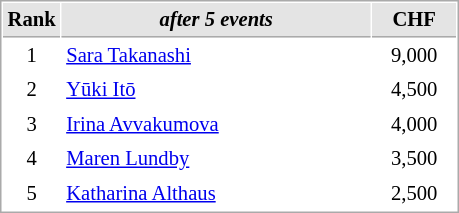<table cellspacing="1" cellpadding="3" style="border:1px solid #AAAAAA;font-size:86%">
<tr style="background-color: #E4E4E4;">
<th style="border-bottom:1px solid #AAAAAA; width: 10px;">Rank</th>
<th style="border-bottom:1px solid #AAAAAA; width: 200px;"><em>after 5 events</em></th>
<th style="border-bottom:1px solid #AAAAAA; width: 50px;">CHF</th>
</tr>
<tr>
<td align=center>1</td>
<td> <a href='#'>Sara Takanashi</a></td>
<td align=center>9,000</td>
</tr>
<tr>
<td align=center>2</td>
<td> <a href='#'>Yūki Itō</a></td>
<td align=center>4,500</td>
</tr>
<tr>
<td align=center>3</td>
<td> <a href='#'>Irina Avvakumova</a></td>
<td align=center>4,000</td>
</tr>
<tr>
<td align=center>4</td>
<td> <a href='#'>Maren Lundby</a></td>
<td align=center>3,500</td>
</tr>
<tr>
<td align=center>5</td>
<td> <a href='#'>Katharina Althaus</a></td>
<td align=center>2,500</td>
</tr>
</table>
